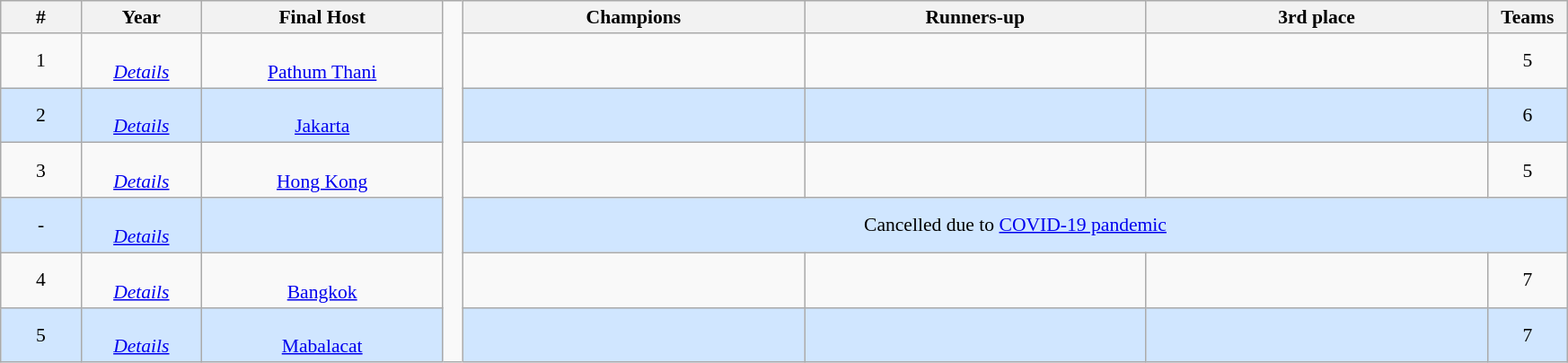<table class="wikitable" style="font-size:90%; text-align: center;">
<tr>
<th width=4%>#</th>
<th width=6%>Year</th>
<th width=12%>Final Host</th>
<td width=1% rowspan=7 style="border-top:none;border-bottom:none;"></td>
<th width=17%>Champions </th>
<th width=17%>Runners-up </th>
<th width=17%>3rd place </th>
<th width=4%>Teams</th>
</tr>
<tr>
<td>1</td>
<td><br><em><a href='#'>Details</a></em></td>
<td><br><a href='#'>Pathum Thani</a></td>
<td><strong></strong></td>
<td></td>
<td></td>
<td>5</td>
</tr>
<tr style="background: #D0E6FF;">
<td>2</td>
<td><br><em><a href='#'>Details</a></em></td>
<td><br><a href='#'>Jakarta</a></td>
<td><strong></strong></td>
<td></td>
<td></td>
<td>6</td>
</tr>
<tr>
<td>3</td>
<td><br><em><a href='#'>Details</a></em></td>
<td><br><a href='#'>Hong Kong</a></td>
<td><strong></strong></td>
<td></td>
<td></td>
<td>5</td>
</tr>
<tr style="background: #D0E6FF;">
<td>-</td>
<td><br><em><a href='#'>Details</a></em></td>
<td></td>
<td colspan=4>Cancelled due to <a href='#'>COVID-19 pandemic</a></td>
</tr>
<tr>
<td>4</td>
<td><br><em><a href='#'>Details</a></em></td>
<td><br><a href='#'>Bangkok</a></td>
<td><strong></strong></td>
<td></td>
<td></td>
<td>7</td>
</tr>
<tr style="background: #D0E6FF;">
<td>5</td>
<td><br><em><a href='#'>Details</a></em></td>
<td><br><a href='#'>Mabalacat</a></td>
<td><strong></strong></td>
<td></td>
<td></td>
<td>7</td>
</tr>
</table>
